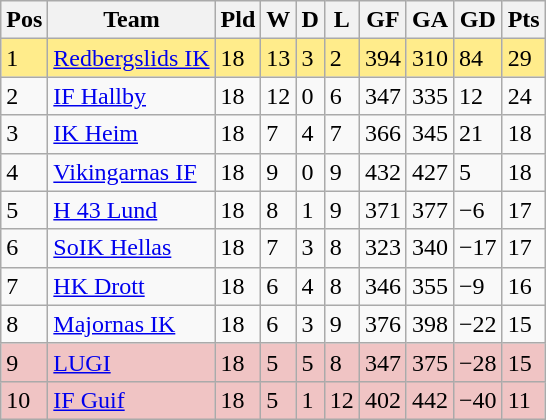<table class="wikitable">
<tr>
<th><span>Pos</span></th>
<th>Team</th>
<th><span>Pld</span></th>
<th><span>W</span></th>
<th><span>D</span></th>
<th><span>L</span></th>
<th><span>GF</span></th>
<th><span>GA</span></th>
<th><span>GD</span></th>
<th><span>Pts</span></th>
</tr>
<tr style="background:#ffec8b">
<td>1</td>
<td><a href='#'>Redbergslids IK</a></td>
<td>18</td>
<td>13</td>
<td>3</td>
<td>2</td>
<td>394</td>
<td>310</td>
<td>84</td>
<td>29</td>
</tr>
<tr>
<td>2</td>
<td><a href='#'>IF Hallby</a></td>
<td>18</td>
<td>12</td>
<td>0</td>
<td>6</td>
<td>347</td>
<td>335</td>
<td>12</td>
<td>24</td>
</tr>
<tr>
<td>3</td>
<td><a href='#'>IK Heim</a></td>
<td>18</td>
<td>7</td>
<td>4</td>
<td>7</td>
<td>366</td>
<td>345</td>
<td>21</td>
<td>18</td>
</tr>
<tr>
<td>4</td>
<td><a href='#'>Vikingarnas IF</a></td>
<td>18</td>
<td>9</td>
<td>0</td>
<td>9</td>
<td>432</td>
<td>427</td>
<td>5</td>
<td>18</td>
</tr>
<tr>
<td>5</td>
<td><a href='#'>H 43 Lund</a></td>
<td>18</td>
<td>8</td>
<td>1</td>
<td>9</td>
<td>371</td>
<td>377</td>
<td>−6</td>
<td>17</td>
</tr>
<tr>
<td>6</td>
<td><a href='#'>SoIK Hellas</a></td>
<td>18</td>
<td>7</td>
<td>3</td>
<td>8</td>
<td>323</td>
<td>340</td>
<td>−17</td>
<td>17</td>
</tr>
<tr>
<td>7</td>
<td><a href='#'>HK Drott</a></td>
<td>18</td>
<td>6</td>
<td>4</td>
<td>8</td>
<td>346</td>
<td>355</td>
<td>−9</td>
<td>16</td>
</tr>
<tr>
<td>8</td>
<td><a href='#'>Majornas IK</a></td>
<td>18</td>
<td>6</td>
<td>3</td>
<td>9</td>
<td>376</td>
<td>398</td>
<td>−22</td>
<td>15</td>
</tr>
<tr align="left" style="background:#f0c4c4;">
<td>9</td>
<td><a href='#'>LUGI</a></td>
<td>18</td>
<td>5</td>
<td>5</td>
<td>8</td>
<td>347</td>
<td>375</td>
<td>−28</td>
<td>15</td>
</tr>
<tr align="left" style="background:#f0c4c4;">
<td>10</td>
<td><a href='#'>IF Guif</a></td>
<td>18</td>
<td>5</td>
<td>1</td>
<td>12</td>
<td>402</td>
<td>442</td>
<td>−40</td>
<td>11</td>
</tr>
</table>
